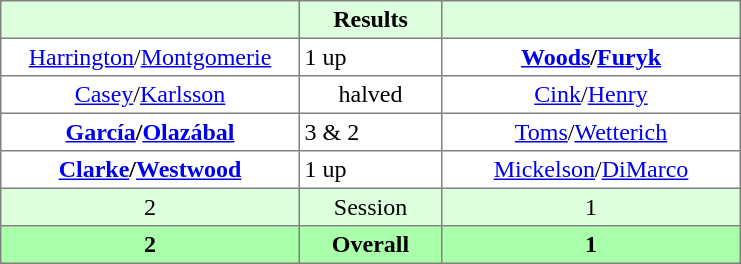<table border="1" cellpadding="3" style="border-collapse:collapse; text-align:center;">
<tr style="background:#dfd;">
<th style="width:12em;"></th>
<th style="width:5.5em;">Results</th>
<th style="width:12em;"></th>
</tr>
<tr>
<td><a href='#'>Harrington</a>/<a href='#'>Montgomerie</a></td>
<td align=left> 1 up</td>
<td><strong><a href='#'>Woods</a>/<a href='#'>Furyk</a></strong></td>
</tr>
<tr>
<td><a href='#'>Casey</a>/<a href='#'>Karlsson</a></td>
<td>halved</td>
<td><a href='#'>Cink</a>/<a href='#'>Henry</a></td>
</tr>
<tr>
<td><strong><a href='#'>García</a>/<a href='#'>Olazábal</a></strong></td>
<td align=left> 3 & 2</td>
<td><a href='#'>Toms</a>/<a href='#'>Wetterich</a></td>
</tr>
<tr>
<td><strong><a href='#'>Clarke</a>/<a href='#'>Westwood</a></strong></td>
<td align=left> 1 up</td>
<td><a href='#'>Mickelson</a>/<a href='#'>DiMarco</a></td>
</tr>
<tr style="background:#dfd;">
<td>2</td>
<td>Session</td>
<td>1</td>
</tr>
<tr style="background:#afa;">
<th>2</th>
<th>Overall</th>
<th>1</th>
</tr>
</table>
